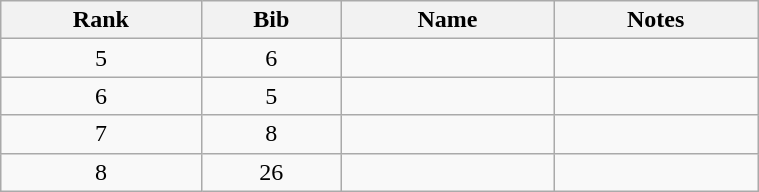<table class="wikitable" style="text-align:center;" width=40%>
<tr>
<th>Rank</th>
<th>Bib</th>
<th>Name</th>
<th>Notes</th>
</tr>
<tr>
<td>5</td>
<td>6</td>
<td align=left></td>
<td></td>
</tr>
<tr>
<td>6</td>
<td>5</td>
<td align=left></td>
<td></td>
</tr>
<tr>
<td>7</td>
<td>8</td>
<td align=left></td>
<td></td>
</tr>
<tr>
<td>8</td>
<td>26</td>
<td align=left></td>
<td></td>
</tr>
</table>
